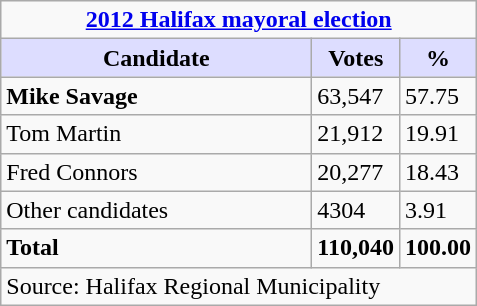<table class="wikitable">
<tr>
<td colspan="3" style="text-align:center;"><strong><a href='#'>2012 Halifax mayoral election</a></strong></td>
</tr>
<tr>
<th style="background:#ddf; width:200px;">Candidate</th>
<th style="background:#ddf; width:50px;">Votes</th>
<th style="background:#ddf; width:30px;">%</th>
</tr>
<tr>
<td><strong>Mike Savage</strong></td>
<td>63,547</td>
<td>57.75</td>
</tr>
<tr>
<td>Tom Martin</td>
<td>21,912</td>
<td>19.91</td>
</tr>
<tr>
<td>Fred Connors</td>
<td>20,277</td>
<td>18.43</td>
</tr>
<tr>
<td>Other candidates</td>
<td>4304</td>
<td>3.91</td>
</tr>
<tr>
<td><strong>Total</strong></td>
<td><strong>110,040</strong></td>
<td><strong>100.00</strong></td>
</tr>
<tr>
<td colspan="3">Source: Halifax Regional Municipality</td>
</tr>
</table>
